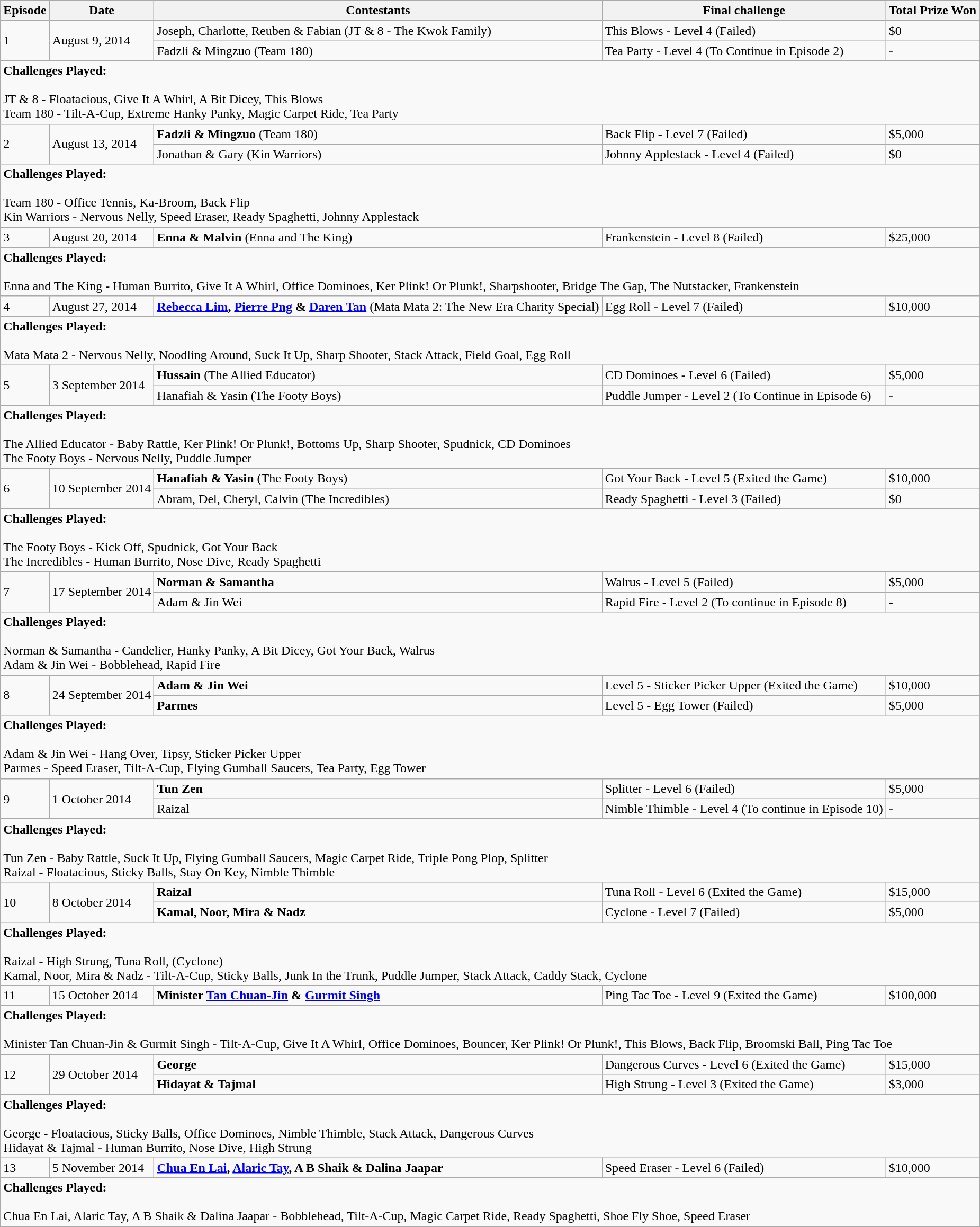<table class="wikitable">
<tr>
<th>Episode</th>
<th>Date</th>
<th>Contestants</th>
<th>Final challenge</th>
<th>Total Prize Won</th>
</tr>
<tr>
<td rowspan=2>1</td>
<td rowspan=2>August 9, 2014</td>
<td>Joseph, Charlotte, Reuben & Fabian (JT & 8 - The Kwok Family)</td>
<td>This Blows - Level 4 (Failed)</td>
<td>$0</td>
</tr>
<tr>
<td>Fadzli & Mingzuo (Team 180)</td>
<td>Tea Party - Level 4 (To Continue in Episode 2)</td>
<td>-</td>
</tr>
<tr>
<td colspan=5><strong>Challenges Played:</strong><br><br>JT & 8 - Floatacious, Give It A Whirl, A Bit Dicey, This Blows<br>
Team 180 - Tilt-A-Cup, Extreme Hanky Panky, Magic Carpet Ride, Tea Party</td>
</tr>
<tr>
<td rowspan=2>2</td>
<td rowspan=2>August 13, 2014</td>
<td><strong>Fadzli & Mingzuo</strong> (Team 180)</td>
<td>Back Flip - Level 7 (Failed)</td>
<td>$5,000</td>
</tr>
<tr>
<td>Jonathan & Gary (Kin Warriors)</td>
<td>Johnny Applestack - Level 4 (Failed)</td>
<td>$0</td>
</tr>
<tr>
<td colspan=5><strong>Challenges Played:</strong><br><br>Team 180 -  Office Tennis, Ka-Broom, Back Flip<br>
Kin Warriors - Nervous Nelly, Speed Eraser, Ready Spaghetti, Johnny Applestack</td>
</tr>
<tr>
<td>3</td>
<td>August 20, 2014</td>
<td><strong>Enna & Malvin</strong> (Enna and The King)</td>
<td>Frankenstein - Level 8 (Failed)</td>
<td>$25,000</td>
</tr>
<tr>
<td colspan=5><strong>Challenges Played:</strong><br><br>Enna and The King - Human Burrito, Give It A Whirl, Office Dominoes, Ker Plink! Or Plunk!, Sharpshooter, Bridge The Gap, The Nutstacker, Frankenstein<br></td>
</tr>
<tr>
<td>4</td>
<td>August 27, 2014</td>
<td><strong><a href='#'>Rebecca Lim</a>, <a href='#'>Pierre Png</a> & <a href='#'>Daren Tan</a></strong> (Mata Mata 2: The New Era Charity Special)</td>
<td>Egg Roll - Level 7 (Failed)</td>
<td>$10,000</td>
</tr>
<tr>
<td colspan=5><strong>Challenges Played:</strong><br><br>Mata Mata 2 - Nervous Nelly, Noodling Around, Suck It Up, Sharp Shooter, Stack Attack, Field Goal, Egg Roll<br></td>
</tr>
<tr>
<td rowspan=2>5</td>
<td rowspan=2>3 September 2014</td>
<td><strong>Hussain</strong> (The Allied Educator)</td>
<td>CD Dominoes - Level 6 (Failed)</td>
<td>$5,000</td>
</tr>
<tr>
<td>Hanafiah & Yasin (The Footy Boys)</td>
<td>Puddle Jumper - Level 2 (To Continue in Episode 6)</td>
<td>-</td>
</tr>
<tr>
<td colspan=5><strong>Challenges Played:</strong><br><br>The Allied Educator - Baby Rattle, Ker Plink! Or Plunk!, Bottoms Up, Sharp Shooter, Spudnick, CD Dominoes<br>
The Footy Boys - Nervous Nelly, Puddle Jumper</td>
</tr>
<tr>
<td rowspan=2>6</td>
<td rowspan=2>10 September 2014</td>
<td><strong>Hanafiah & Yasin</strong> (The Footy Boys)</td>
<td>Got Your Back - Level 5 (Exited the Game)</td>
<td>$10,000</td>
</tr>
<tr>
<td>Abram, Del, Cheryl, Calvin (The Incredibles)</td>
<td>Ready Spaghetti - Level 3 (Failed)</td>
<td>$0</td>
</tr>
<tr>
<td colspan=5><strong>Challenges Played:</strong><br><br>The Footy Boys - Kick Off, Spudnick, Got Your Back<br>
The Incredibles - Human Burrito, Nose Dive, Ready Spaghetti</td>
</tr>
<tr>
<td rowspan=2>7</td>
<td rowspan=2>17 September 2014</td>
<td><strong>Norman & Samantha</strong></td>
<td>Walrus - Level 5 (Failed)</td>
<td>$5,000</td>
</tr>
<tr>
<td>Adam & Jin Wei</td>
<td>Rapid Fire - Level 2 (To continue in Episode 8)</td>
<td>-</td>
</tr>
<tr>
<td colspan=5><strong>Challenges Played:</strong><br><br>Norman & Samantha - Candelier, Hanky Panky, A Bit Dicey, Got Your Back, Walrus<br>
Adam & Jin Wei - Bobblehead, Rapid Fire</td>
</tr>
<tr>
<td rowspan=2>8</td>
<td rowspan=2>24 September 2014</td>
<td><strong>Adam & Jin Wei</strong></td>
<td>Level 5 - Sticker Picker Upper (Exited the Game)</td>
<td>$10,000</td>
</tr>
<tr>
<td><strong>Parmes</strong></td>
<td>Level 5 - Egg Tower (Failed)</td>
<td>$5,000</td>
</tr>
<tr>
<td colspan=5><strong>Challenges Played:</strong><br><br>Adam & Jin Wei - Hang Over, Tipsy, Sticker Picker Upper<br>
Parmes - Speed Eraser, Tilt-A-Cup, Flying Gumball Saucers, Tea Party, Egg Tower</td>
</tr>
<tr>
<td rowspan=2>9</td>
<td rowspan=2>1 October 2014</td>
<td><strong>Tun Zen</strong></td>
<td>Splitter - Level 6 (Failed)</td>
<td>$5,000</td>
</tr>
<tr>
<td>Raizal</td>
<td>Nimble Thimble - Level 4 (To continue in Episode 10)</td>
<td>-</td>
</tr>
<tr>
<td colspan=5><strong>Challenges Played:</strong><br><br>Tun Zen - Baby Rattle, Suck It Up, Flying Gumball Saucers, Magic Carpet Ride, Triple Pong Plop, Splitter<br>
Raizal - Floatacious, Sticky Balls, Stay On Key, Nimble Thimble</td>
</tr>
<tr>
<td rowspan=2>10</td>
<td rowspan=2>8 October 2014</td>
<td><strong>Raizal</strong></td>
<td>Tuna Roll - Level 6 (Exited the Game)</td>
<td>$15,000</td>
</tr>
<tr>
<td><strong>Kamal, Noor, Mira & Nadz</strong></td>
<td>Cyclone - Level 7 (Failed)</td>
<td>$5,000</td>
</tr>
<tr>
<td colspan=5><strong>Challenges Played:</strong><br><br>Raizal - High Strung, Tuna Roll, (Cyclone)<br>
Kamal, Noor, Mira & Nadz - Tilt-A-Cup, Sticky Balls, Junk In the Trunk, Puddle Jumper, Stack Attack, Caddy Stack, Cyclone</td>
</tr>
<tr>
<td>11</td>
<td>15 October 2014</td>
<td><strong>Minister <a href='#'>Tan Chuan-Jin</a> & <a href='#'>Gurmit Singh</a></strong></td>
<td>Ping Tac Toe - Level 9 (Exited the Game)</td>
<td>$100,000</td>
</tr>
<tr>
<td colspan=5><strong>Challenges Played:</strong><br><br>Minister Tan Chuan-Jin & Gurmit Singh - Tilt-A-Cup, Give It A Whirl, Office Dominoes, Bouncer, Ker Plink! Or Plunk!, This Blows, Back Flip, Broomski Ball, Ping Tac Toe<br></td>
</tr>
<tr>
<td rowspan=2>12</td>
<td rowspan=2>29 October 2014</td>
<td><strong>George</strong></td>
<td>Dangerous Curves - Level 6 (Exited the Game)</td>
<td>$15,000</td>
</tr>
<tr>
<td><strong>Hidayat & Tajmal</strong></td>
<td>High Strung - Level 3 (Exited the Game)</td>
<td>$3,000</td>
</tr>
<tr>
<td colspan=5><strong>Challenges Played:</strong><br><br>George - Floatacious, Sticky Balls, Office Dominoes, Nimble Thimble, Stack Attack, Dangerous Curves<br>
Hidayat & Tajmal - Human Burrito, Nose Dive, High Strung</td>
</tr>
<tr>
<td>13</td>
<td>5 November 2014</td>
<td><strong><a href='#'>Chua En Lai</a>, <a href='#'>Alaric Tay</a>, A B Shaik & Dalina Jaapar</strong></td>
<td>Speed Eraser - Level 6 (Failed)</td>
<td>$10,000</td>
</tr>
<tr>
<td colspan=5><strong>Challenges Played:</strong><br><br>Chua En Lai, Alaric Tay, A B Shaik & Dalina Jaapar - Bobblehead, Tilt-A-Cup, Magic Carpet Ride, Ready Spaghetti, Shoe Fly Shoe, Speed Eraser</td>
</tr>
<tr>
</tr>
</table>
